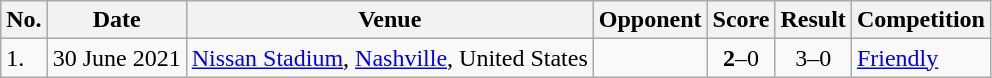<table class="wikitable">
<tr>
<th>No.</th>
<th>Date</th>
<th>Venue</th>
<th>Opponent</th>
<th>Score</th>
<th>Result</th>
<th>Competition</th>
</tr>
<tr>
<td>1.</td>
<td>30 June 2021</td>
<td><a href='#'>Nissan Stadium</a>, <a href='#'>Nashville</a>, United States</td>
<td></td>
<td align=center><strong>2</strong>–0</td>
<td align=center>3–0</td>
<td><a href='#'>Friendly</a></td>
</tr>
</table>
